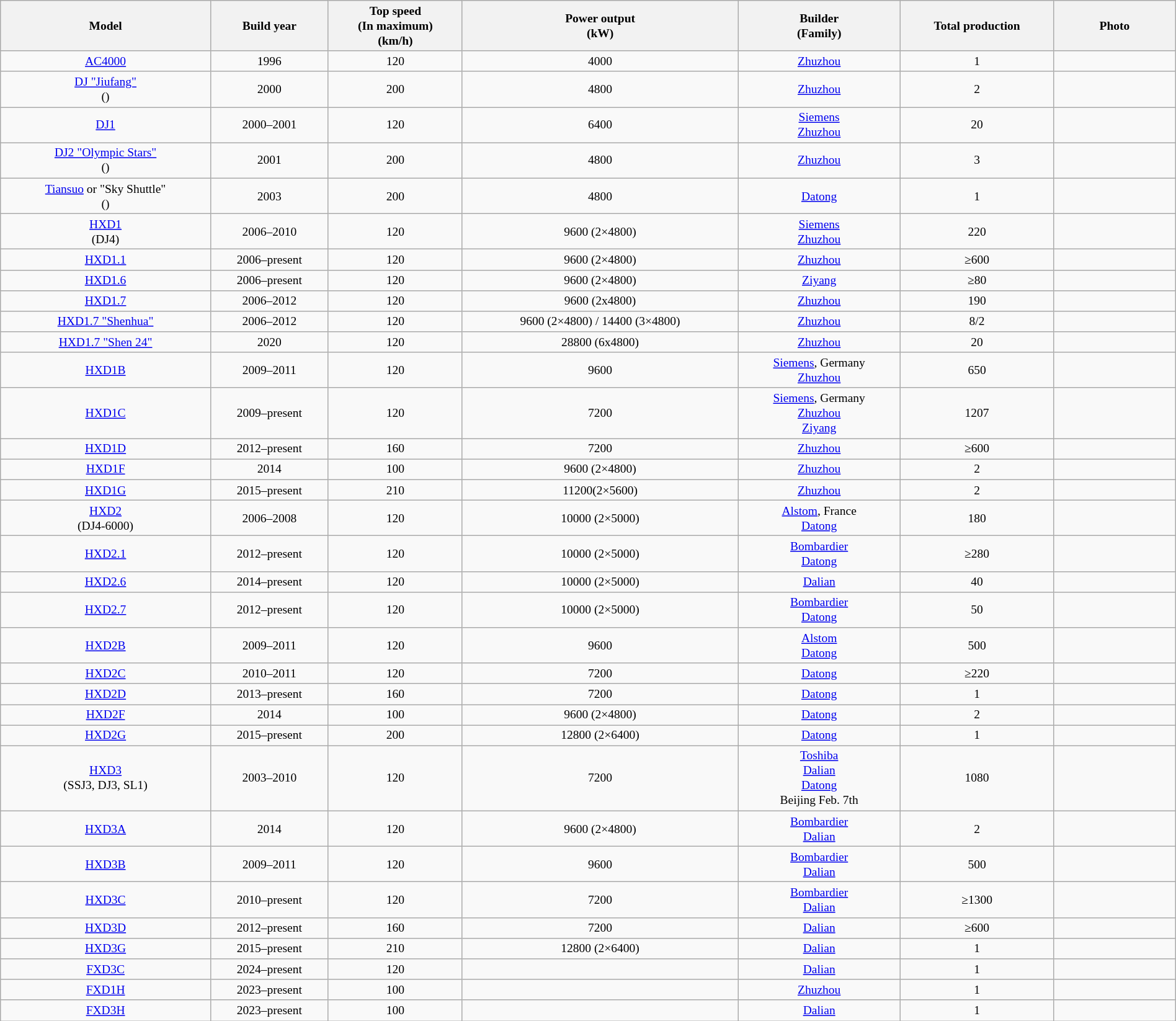<table class="wikitable + sortable"  style="width:100%; text-align: center; font-size: small;">
<tr>
<th>Model</th>
<th>Build year</th>
<th>Top speed<br>(In maximum)<br> (km/h)</th>
<th>Power output<br> (kW)</th>
<th>Builder<br>(Family)</th>
<th>Total production</th>
<th style="width:125px;">Photo</th>
</tr>
<tr>
<td><a href='#'>AC4000</a></td>
<td>1996</td>
<td>120</td>
<td>4000</td>
<td><a href='#'>Zhuzhou</a></td>
<td>1</td>
<td></td>
</tr>
<tr>
<td><a href='#'>DJ "Jiufang"</a><br>()</td>
<td>2000</td>
<td>200</td>
<td>4800</td>
<td><a href='#'>Zhuzhou</a></td>
<td>2</td>
<td></td>
</tr>
<tr>
<td><a href='#'>DJ1</a></td>
<td>2000–2001</td>
<td>120</td>
<td>6400</td>
<td><a href='#'>Siemens</a><br><a href='#'>Zhuzhou</a></td>
<td>20</td>
<td></td>
</tr>
<tr>
<td><a href='#'>DJ2 "Olympic Stars"</a><br>()</td>
<td>2001</td>
<td>200</td>
<td>4800</td>
<td><a href='#'>Zhuzhou</a></td>
<td>3</td>
<td></td>
</tr>
<tr>
<td><a href='#'>Tiansuo</a> or "Sky Shuttle"<br>()</td>
<td>2003</td>
<td>200</td>
<td>4800</td>
<td><a href='#'>Datong</a></td>
<td>1</td>
<td></td>
</tr>
<tr>
<td><a href='#'>HXD1</a><br>(DJ4)</td>
<td>2006–2010</td>
<td>120</td>
<td>9600 (2×4800)</td>
<td><a href='#'>Siemens</a><br><a href='#'>Zhuzhou</a></td>
<td>220</td>
<td></td>
</tr>
<tr>
<td><a href='#'>HXD1.1</a></td>
<td>2006–present</td>
<td>120</td>
<td>9600 (2×4800)</td>
<td><a href='#'>Zhuzhou</a></td>
<td>≥600</td>
<td></td>
</tr>
<tr>
<td><a href='#'>HXD1.6</a></td>
<td>2006–present</td>
<td>120</td>
<td>9600 (2×4800)</td>
<td><a href='#'>Ziyang</a></td>
<td>≥80</td>
<td></td>
</tr>
<tr>
<td><a href='#'>HXD1.7</a></td>
<td>2006–2012</td>
<td>120</td>
<td>9600 (2x4800)</td>
<td><a href='#'>Zhuzhou</a></td>
<td>190</td>
<td></td>
</tr>
<tr>
<td><a href='#'>HXD1.7 "Shenhua"</a></td>
<td>2006–2012</td>
<td>120</td>
<td>9600 (2×4800) / 14400 (3×4800)</td>
<td><a href='#'>Zhuzhou</a></td>
<td>8/2</td>
<td></td>
</tr>
<tr>
<td><a href='#'>HXD1.7 "Shen 24"</a></td>
<td>2020</td>
<td>120</td>
<td>28800 (6x4800)</td>
<td><a href='#'>Zhuzhou</a></td>
<td>20</td>
<td></td>
</tr>
<tr>
<td><a href='#'>HXD1B</a></td>
<td>2009–2011</td>
<td>120</td>
<td>9600</td>
<td><a href='#'>Siemens</a>, Germany<br><a href='#'>Zhuzhou</a></td>
<td>650</td>
<td></td>
</tr>
<tr>
<td><a href='#'>HXD1C</a></td>
<td>2009–present</td>
<td>120</td>
<td>7200</td>
<td><a href='#'>Siemens</a>, Germany<br><a href='#'>Zhuzhou</a><br><a href='#'>Ziyang</a></td>
<td>1207</td>
<td></td>
</tr>
<tr>
<td><a href='#'>HXD1D</a></td>
<td>2012–present</td>
<td>160</td>
<td>7200</td>
<td><a href='#'>Zhuzhou</a></td>
<td>≥600</td>
<td></td>
</tr>
<tr>
<td><a href='#'>HXD1F</a></td>
<td>2014</td>
<td>100</td>
<td>9600 (2×4800)</td>
<td><a href='#'>Zhuzhou</a></td>
<td>2</td>
<td></td>
</tr>
<tr>
<td><a href='#'>HXD1G</a></td>
<td>2015–present</td>
<td>210</td>
<td>11200(2×5600)</td>
<td><a href='#'>Zhuzhou</a></td>
<td>2</td>
<td></td>
</tr>
<tr>
<td><a href='#'>HXD2</a><br>(DJ4-6000)</td>
<td>2006–2008</td>
<td>120</td>
<td>10000 (2×5000)</td>
<td><a href='#'>Alstom</a>, France<br><a href='#'>Datong</a></td>
<td>180</td>
<td></td>
</tr>
<tr>
<td><a href='#'>HXD2.1</a></td>
<td>2012–present</td>
<td>120</td>
<td>10000 (2×5000)</td>
<td><a href='#'>Bombardier</a><br><a href='#'>Datong</a></td>
<td>≥280</td>
<td></td>
</tr>
<tr>
<td><a href='#'>HXD2.6</a></td>
<td>2014–present</td>
<td>120</td>
<td>10000 (2×5000)</td>
<td><a href='#'>Dalian</a></td>
<td>40</td>
<td></td>
</tr>
<tr>
<td><a href='#'>HXD2.7</a></td>
<td>2012–present</td>
<td>120</td>
<td>10000 (2×5000)</td>
<td><a href='#'>Bombardier</a><br><a href='#'>Datong</a></td>
<td>50</td>
<td></td>
</tr>
<tr>
<td><a href='#'>HXD2B</a></td>
<td>2009–2011</td>
<td>120</td>
<td>9600</td>
<td><a href='#'>Alstom</a><br><a href='#'>Datong</a></td>
<td>500</td>
<td></td>
</tr>
<tr>
<td><a href='#'>HXD2C</a></td>
<td>2010–2011</td>
<td>120</td>
<td>7200</td>
<td><a href='#'>Datong</a></td>
<td>≥220</td>
<td></td>
</tr>
<tr>
<td><a href='#'>HXD2D</a></td>
<td>2013–present</td>
<td>160</td>
<td>7200</td>
<td><a href='#'>Datong</a></td>
<td>1</td>
<td></td>
</tr>
<tr>
<td><a href='#'>HXD2F</a></td>
<td>2014</td>
<td>100</td>
<td>9600 (2×4800)</td>
<td><a href='#'>Datong</a></td>
<td>2</td>
<td></td>
</tr>
<tr>
<td><a href='#'>HXD2G</a></td>
<td>2015–present</td>
<td>200</td>
<td>12800 (2×6400)</td>
<td><a href='#'>Datong</a></td>
<td>1</td>
<td></td>
</tr>
<tr>
<td><a href='#'>HXD3</a><br>(SSJ3, DJ3, SL1)</td>
<td>2003–2010</td>
<td>120</td>
<td>7200</td>
<td><a href='#'>Toshiba</a><br><a href='#'>Dalian</a><br><a href='#'>Datong</a><br>Beijing Feb. 7th</td>
<td>1080</td>
<td></td>
</tr>
<tr>
<td><a href='#'>HXD3A</a></td>
<td>2014</td>
<td>120</td>
<td>9600 (2×4800)</td>
<td><a href='#'>Bombardier</a><br><a href='#'>Dalian</a></td>
<td>2</td>
<td></td>
</tr>
<tr>
<td><a href='#'>HXD3B</a></td>
<td>2009–2011</td>
<td>120</td>
<td>9600</td>
<td><a href='#'>Bombardier</a><br><a href='#'>Dalian</a></td>
<td>500</td>
<td><br></td>
</tr>
<tr>
<td><a href='#'>HXD3C</a></td>
<td>2010–present</td>
<td>120</td>
<td>7200</td>
<td><a href='#'>Bombardier</a><br><a href='#'>Dalian</a></td>
<td>≥1300</td>
<td></td>
</tr>
<tr>
<td><a href='#'>HXD3D</a></td>
<td>2012–present</td>
<td>160</td>
<td>7200</td>
<td><a href='#'>Dalian</a></td>
<td>≥600</td>
<td></td>
</tr>
<tr>
<td><a href='#'>HXD3G</a></td>
<td>2015–present</td>
<td>210</td>
<td>12800 (2×6400)</td>
<td><a href='#'>Dalian</a></td>
<td>1</td>
<td></td>
</tr>
<tr>
<td><a href='#'>FXD3C</a></td>
<td>2024–present</td>
<td>120</td>
<td></td>
<td><a href='#'>Dalian</a></td>
<td>1</td>
<td></td>
</tr>
<tr>
<td><a href='#'>FXD1H</a></td>
<td>2023–present</td>
<td>100</td>
<td></td>
<td><a href='#'>Zhuzhou</a></td>
<td>1</td>
<td></td>
</tr>
<tr>
<td><a href='#'>FXD3H</a></td>
<td>2023–present</td>
<td>100</td>
<td></td>
<td><a href='#'>Dalian</a></td>
<td>1</td>
<td></td>
</tr>
</table>
